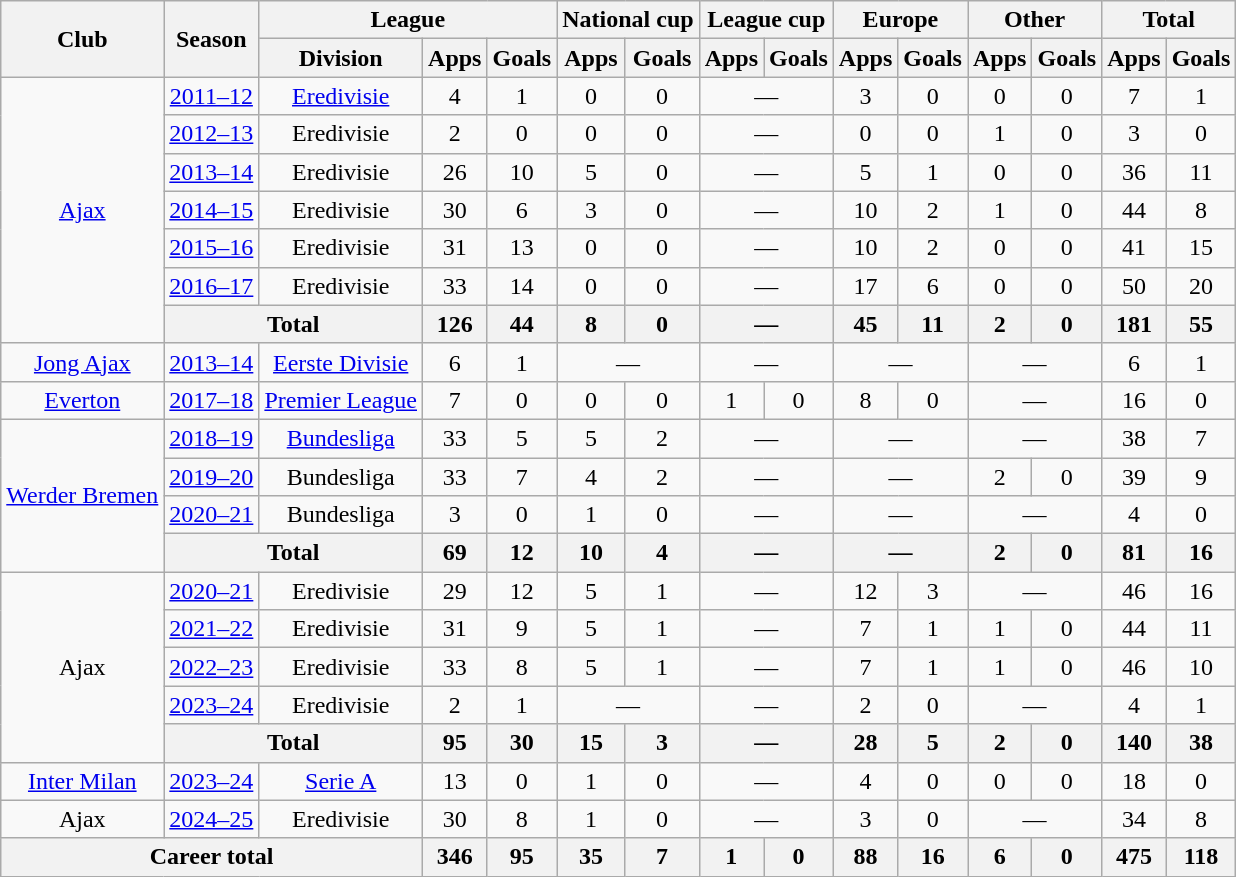<table class="wikitable" style="text-align:center">
<tr>
<th rowspan="2">Club</th>
<th rowspan="2">Season</th>
<th colspan="3">League</th>
<th colspan="2">National cup</th>
<th colspan="2">League cup</th>
<th colspan="2">Europe</th>
<th colspan="2">Other</th>
<th colspan="2">Total</th>
</tr>
<tr>
<th>Division</th>
<th>Apps</th>
<th>Goals</th>
<th>Apps</th>
<th>Goals</th>
<th>Apps</th>
<th>Goals</th>
<th>Apps</th>
<th>Goals</th>
<th>Apps</th>
<th>Goals</th>
<th>Apps</th>
<th>Goals</th>
</tr>
<tr>
<td rowspan="7"><a href='#'>Ajax</a></td>
<td><a href='#'>2011–12</a></td>
<td><a href='#'>Eredivisie</a></td>
<td>4</td>
<td>1</td>
<td>0</td>
<td>0</td>
<td colspan="2">—</td>
<td>3</td>
<td>0</td>
<td>0</td>
<td>0</td>
<td>7</td>
<td>1</td>
</tr>
<tr>
<td><a href='#'>2012–13</a></td>
<td>Eredivisie</td>
<td>2</td>
<td>0</td>
<td>0</td>
<td>0</td>
<td colspan="2">—</td>
<td>0</td>
<td>0</td>
<td>1</td>
<td>0</td>
<td>3</td>
<td>0</td>
</tr>
<tr>
<td><a href='#'>2013–14</a></td>
<td>Eredivisie</td>
<td>26</td>
<td>10</td>
<td>5</td>
<td>0</td>
<td colspan="2">—</td>
<td>5</td>
<td>1</td>
<td>0</td>
<td>0</td>
<td>36</td>
<td>11</td>
</tr>
<tr>
<td><a href='#'>2014–15</a></td>
<td>Eredivisie</td>
<td>30</td>
<td>6</td>
<td>3</td>
<td>0</td>
<td colspan="2">—</td>
<td>10</td>
<td>2</td>
<td>1</td>
<td>0</td>
<td>44</td>
<td>8</td>
</tr>
<tr>
<td><a href='#'>2015–16</a></td>
<td>Eredivisie</td>
<td>31</td>
<td>13</td>
<td>0</td>
<td>0</td>
<td colspan="2">—</td>
<td>10</td>
<td>2</td>
<td>0</td>
<td>0</td>
<td>41</td>
<td>15</td>
</tr>
<tr>
<td><a href='#'>2016–17</a></td>
<td>Eredivisie</td>
<td>33</td>
<td>14</td>
<td>0</td>
<td>0</td>
<td colspan="2">—</td>
<td>17</td>
<td>6</td>
<td>0</td>
<td>0</td>
<td>50</td>
<td>20</td>
</tr>
<tr>
<th colspan="2">Total</th>
<th>126</th>
<th>44</th>
<th>8</th>
<th>0</th>
<th colspan="2">—</th>
<th>45</th>
<th>11</th>
<th>2</th>
<th>0</th>
<th>181</th>
<th>55</th>
</tr>
<tr>
<td><a href='#'>Jong Ajax</a></td>
<td><a href='#'>2013–14</a></td>
<td><a href='#'>Eerste Divisie</a></td>
<td>6</td>
<td>1</td>
<td colspan="2">—</td>
<td colspan="2">—</td>
<td colspan="2">—</td>
<td colspan="2">—</td>
<td>6</td>
<td>1</td>
</tr>
<tr>
<td><a href='#'>Everton</a></td>
<td><a href='#'>2017–18</a></td>
<td><a href='#'>Premier League</a></td>
<td>7</td>
<td>0</td>
<td>0</td>
<td>0</td>
<td>1</td>
<td>0</td>
<td>8</td>
<td>0</td>
<td colspan="2">—</td>
<td>16</td>
<td>0</td>
</tr>
<tr>
<td rowspan="4"><a href='#'>Werder Bremen</a></td>
<td><a href='#'>2018–19</a></td>
<td><a href='#'>Bundesliga</a></td>
<td>33</td>
<td>5</td>
<td>5</td>
<td>2</td>
<td colspan="2">—</td>
<td colspan="2">—</td>
<td colspan="2">—</td>
<td>38</td>
<td>7</td>
</tr>
<tr>
<td><a href='#'>2019–20</a></td>
<td>Bundesliga</td>
<td>33</td>
<td>7</td>
<td>4</td>
<td>2</td>
<td colspan="2">—</td>
<td colspan="2">—</td>
<td>2</td>
<td>0</td>
<td>39</td>
<td>9</td>
</tr>
<tr>
<td><a href='#'>2020–21</a></td>
<td>Bundesliga</td>
<td>3</td>
<td>0</td>
<td>1</td>
<td>0</td>
<td colspan="2">—</td>
<td colspan="2">—</td>
<td colspan="2">—</td>
<td>4</td>
<td>0</td>
</tr>
<tr>
<th colspan="2">Total</th>
<th>69</th>
<th>12</th>
<th>10</th>
<th>4</th>
<th colspan="2">—</th>
<th colspan="2">—</th>
<th>2</th>
<th>0</th>
<th>81</th>
<th>16</th>
</tr>
<tr>
<td rowspan="5">Ajax</td>
<td><a href='#'>2020–21</a></td>
<td>Eredivisie</td>
<td>29</td>
<td>12</td>
<td>5</td>
<td>1</td>
<td colspan="2">—</td>
<td>12</td>
<td>3</td>
<td colspan="2">—</td>
<td>46</td>
<td>16</td>
</tr>
<tr>
<td><a href='#'>2021–22</a></td>
<td>Eredivisie</td>
<td>31</td>
<td>9</td>
<td>5</td>
<td>1</td>
<td colspan="2">—</td>
<td>7</td>
<td>1</td>
<td>1</td>
<td>0</td>
<td>44</td>
<td>11</td>
</tr>
<tr>
<td><a href='#'>2022–23</a></td>
<td>Eredivisie</td>
<td>33</td>
<td>8</td>
<td>5</td>
<td>1</td>
<td colspan="2">—</td>
<td>7</td>
<td>1</td>
<td>1</td>
<td>0</td>
<td>46</td>
<td>10</td>
</tr>
<tr>
<td><a href='#'>2023–24</a></td>
<td>Eredivisie</td>
<td>2</td>
<td>1</td>
<td colspan="2">—</td>
<td colspan="2">—</td>
<td>2</td>
<td>0</td>
<td colspan="2">—</td>
<td>4</td>
<td>1</td>
</tr>
<tr>
<th colspan="2">Total</th>
<th>95</th>
<th>30</th>
<th>15</th>
<th>3</th>
<th colspan="2">—</th>
<th>28</th>
<th>5</th>
<th>2</th>
<th>0</th>
<th>140</th>
<th>38</th>
</tr>
<tr>
<td><a href='#'>Inter Milan</a></td>
<td><a href='#'>2023–24</a></td>
<td><a href='#'>Serie A</a></td>
<td>13</td>
<td>0</td>
<td>1</td>
<td>0</td>
<td colspan="2">—</td>
<td>4</td>
<td>0</td>
<td>0</td>
<td>0</td>
<td>18</td>
<td>0</td>
</tr>
<tr>
<td>Ajax</td>
<td><a href='#'>2024–25</a></td>
<td>Eredivisie</td>
<td>30</td>
<td>8</td>
<td>1</td>
<td>0</td>
<td colspan="2">—</td>
<td>3</td>
<td>0</td>
<td colspan="2">—</td>
<td>34</td>
<td>8</td>
</tr>
<tr>
<th colspan="3">Career total</th>
<th>346</th>
<th>95</th>
<th>35</th>
<th>7</th>
<th>1</th>
<th>0</th>
<th>88</th>
<th>16</th>
<th>6</th>
<th>0</th>
<th>475</th>
<th>118</th>
</tr>
</table>
